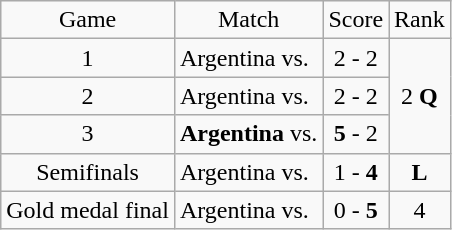<table class="wikitable">
<tr>
<td style="text-align:center;">Game</td>
<td style="text-align:center;">Match</td>
<td style="text-align:center;">Score</td>
<td style="text-align:center;">Rank</td>
</tr>
<tr>
<td style="text-align:center;">1</td>
<td>Argentina vs. </td>
<td style="text-align:center;">2 - 2</td>
<td rowspan="3" style="text-align:center;">2 <strong>Q</strong></td>
</tr>
<tr>
<td style="text-align:center;">2</td>
<td>Argentina vs. </td>
<td style="text-align:center;">2 - 2</td>
</tr>
<tr>
<td style="text-align:center;">3</td>
<td><strong>Argentina</strong> vs. </td>
<td style="text-align:center;"><strong>5</strong> - 2</td>
</tr>
<tr>
<td style="text-align:center;">Semifinals</td>
<td>Argentina vs. <strong></strong></td>
<td style="text-align:center;">1 - <strong>4</strong></td>
<td style="text-align:center;"><strong>L</strong></td>
</tr>
<tr>
<td style="text-align:center;">Gold medal final</td>
<td>Argentina vs. <strong></strong></td>
<td style="text-align:center;">0 - <strong>5</strong></td>
<td style="text-align:center;">4</td>
</tr>
</table>
